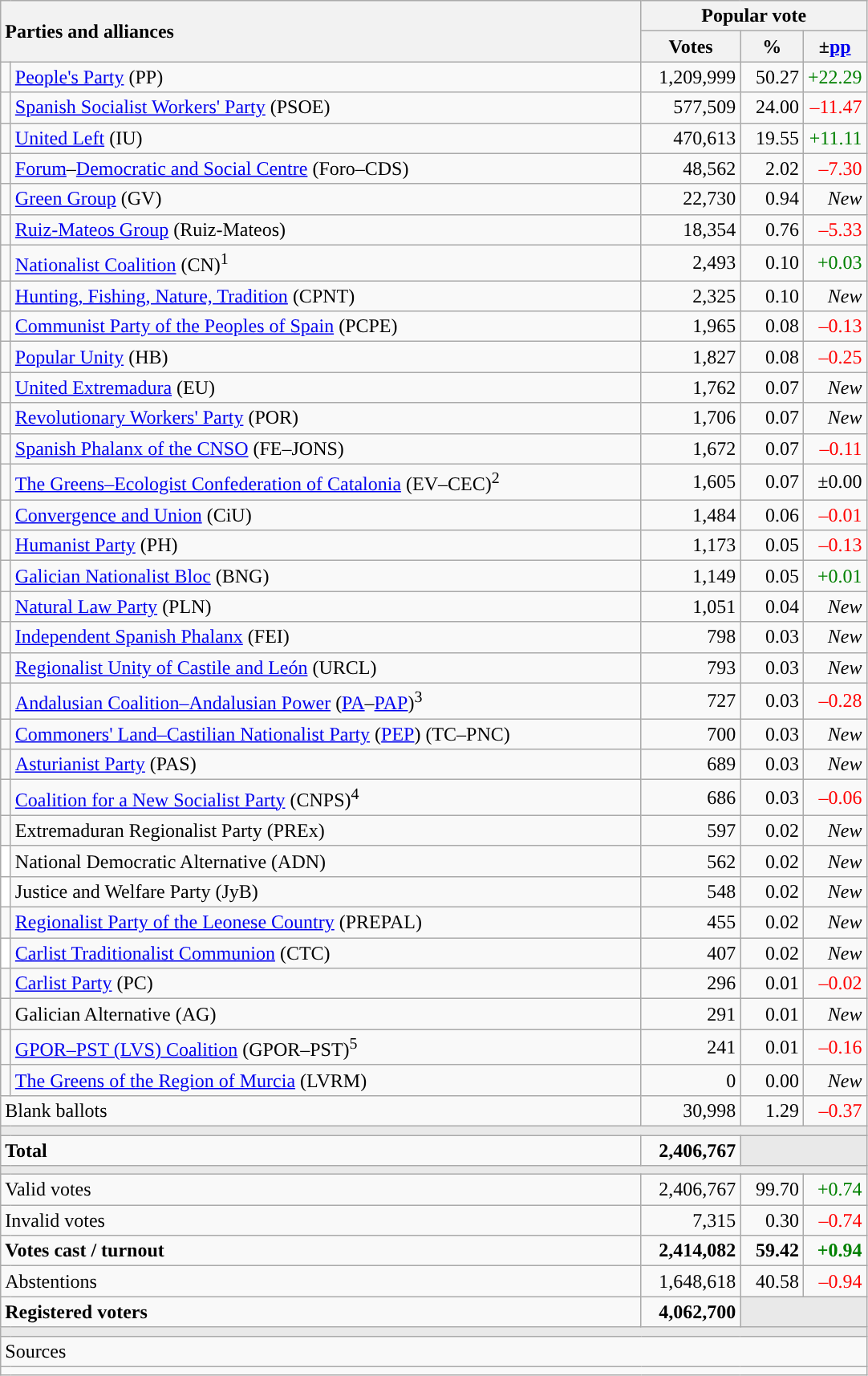<table class="wikitable" style="text-align:right">
<tr>
<th style="text-align:left;" rowspan="2" colspan="2" width="525">Parties and alliances</th>
<th colspan="3">Popular vote</th>
</tr>
<tr>
<th width="75">Votes</th>
<th width="45">%</th>
<th width="45">±<a href='#'>pp</a></th>
</tr>
<tr>
<td width="1" style="color:inherit;background:"></td>
<td align="left"><a href='#'>People's Party</a> (PP)</td>
<td>1,209,999</td>
<td>50.27</td>
<td style="color:green;">+22.29</td>
</tr>
<tr>
<td style="color:inherit;background:"></td>
<td align="left"><a href='#'>Spanish Socialist Workers' Party</a> (PSOE)</td>
<td>577,509</td>
<td>24.00</td>
<td style="color:red;">–11.47</td>
</tr>
<tr>
<td style="color:inherit;background:"></td>
<td align="left"><a href='#'>United Left</a> (IU)</td>
<td>470,613</td>
<td>19.55</td>
<td style="color:green;">+11.11</td>
</tr>
<tr>
<td style="color:inherit;background:"></td>
<td align="left"><a href='#'>Forum</a>–<a href='#'>Democratic and Social Centre</a> (Foro–CDS)</td>
<td>48,562</td>
<td>2.02</td>
<td style="color:red;">–7.30</td>
</tr>
<tr>
<td style="color:inherit;background:"></td>
<td align="left"><a href='#'>Green Group</a> (GV)</td>
<td>22,730</td>
<td>0.94</td>
<td><em>New</em></td>
</tr>
<tr>
<td style="color:inherit;background:"></td>
<td align="left"><a href='#'>Ruiz-Mateos Group</a> (Ruiz-Mateos)</td>
<td>18,354</td>
<td>0.76</td>
<td style="color:red;">–5.33</td>
</tr>
<tr>
<td style="color:inherit;background:"></td>
<td align="left"><a href='#'>Nationalist Coalition</a> (CN)<sup>1</sup></td>
<td>2,493</td>
<td>0.10</td>
<td style="color:green;">+0.03</td>
</tr>
<tr>
<td style="color:inherit;background:"></td>
<td align="left"><a href='#'>Hunting, Fishing, Nature, Tradition</a> (CPNT)</td>
<td>2,325</td>
<td>0.10</td>
<td><em>New</em></td>
</tr>
<tr>
<td style="color:inherit;background:"></td>
<td align="left"><a href='#'>Communist Party of the Peoples of Spain</a> (PCPE)</td>
<td>1,965</td>
<td>0.08</td>
<td style="color:red;">–0.13</td>
</tr>
<tr>
<td style="color:inherit;background:"></td>
<td align="left"><a href='#'>Popular Unity</a> (HB)</td>
<td>1,827</td>
<td>0.08</td>
<td style="color:red;">–0.25</td>
</tr>
<tr>
<td style="color:inherit;background:"></td>
<td align="left"><a href='#'>United Extremadura</a> (EU)</td>
<td>1,762</td>
<td>0.07</td>
<td><em>New</em></td>
</tr>
<tr>
<td style="color:inherit;background:"></td>
<td align="left"><a href='#'>Revolutionary Workers' Party</a> (POR)</td>
<td>1,706</td>
<td>0.07</td>
<td><em>New</em></td>
</tr>
<tr>
<td style="color:inherit;background:"></td>
<td align="left"><a href='#'>Spanish Phalanx of the CNSO</a> (FE–JONS)</td>
<td>1,672</td>
<td>0.07</td>
<td style="color:red;">–0.11</td>
</tr>
<tr>
<td style="color:inherit;background:"></td>
<td align="left"><a href='#'>The Greens–Ecologist Confederation of Catalonia</a> (EV–CEC)<sup>2</sup></td>
<td>1,605</td>
<td>0.07</td>
<td>±0.00</td>
</tr>
<tr>
<td style="color:inherit;background:"></td>
<td align="left"><a href='#'>Convergence and Union</a> (CiU)</td>
<td>1,484</td>
<td>0.06</td>
<td style="color:red;">–0.01</td>
</tr>
<tr>
<td style="color:inherit;background:"></td>
<td align="left"><a href='#'>Humanist Party</a> (PH)</td>
<td>1,173</td>
<td>0.05</td>
<td style="color:red;">–0.13</td>
</tr>
<tr>
<td style="color:inherit;background:"></td>
<td align="left"><a href='#'>Galician Nationalist Bloc</a> (BNG)</td>
<td>1,149</td>
<td>0.05</td>
<td style="color:green;">+0.01</td>
</tr>
<tr>
<td style="color:inherit;background:"></td>
<td align="left"><a href='#'>Natural Law Party</a> (PLN)</td>
<td>1,051</td>
<td>0.04</td>
<td><em>New</em></td>
</tr>
<tr>
<td style="color:inherit;background:"></td>
<td align="left"><a href='#'>Independent Spanish Phalanx</a> (FEI)</td>
<td>798</td>
<td>0.03</td>
<td><em>New</em></td>
</tr>
<tr>
<td style="color:inherit;background:"></td>
<td align="left"><a href='#'>Regionalist Unity of Castile and León</a> (URCL)</td>
<td>793</td>
<td>0.03</td>
<td><em>New</em></td>
</tr>
<tr>
<td style="color:inherit;background:"></td>
<td align="left"><a href='#'>Andalusian Coalition–Andalusian Power</a> (<a href='#'>PA</a>–<a href='#'>PAP</a>)<sup>3</sup></td>
<td>727</td>
<td>0.03</td>
<td style="color:red;">–0.28</td>
</tr>
<tr>
<td style="color:inherit;background:"></td>
<td align="left"><a href='#'>Commoners' Land–Castilian Nationalist Party</a> (<a href='#'>PEP</a>) (TC–PNC)</td>
<td>700</td>
<td>0.03</td>
<td><em>New</em></td>
</tr>
<tr>
<td style="color:inherit;background:"></td>
<td align="left"><a href='#'>Asturianist Party</a> (PAS)</td>
<td>689</td>
<td>0.03</td>
<td><em>New</em></td>
</tr>
<tr>
<td style="color:inherit;background:"></td>
<td align="left"><a href='#'>Coalition for a New Socialist Party</a> (CNPS)<sup>4</sup></td>
<td>686</td>
<td>0.03</td>
<td style="color:red;">–0.06</td>
</tr>
<tr>
<td style="color:inherit;background:"></td>
<td align="left">Extremaduran Regionalist Party (PREx)</td>
<td>597</td>
<td>0.02</td>
<td><em>New</em></td>
</tr>
<tr>
<td bgcolor="white"></td>
<td align="left">National Democratic Alternative (ADN)</td>
<td>562</td>
<td>0.02</td>
<td><em>New</em></td>
</tr>
<tr>
<td bgcolor="white"></td>
<td align="left">Justice and Welfare Party (JyB)</td>
<td>548</td>
<td>0.02</td>
<td><em>New</em></td>
</tr>
<tr>
<td style="color:inherit;background:"></td>
<td align="left"><a href='#'>Regionalist Party of the Leonese Country</a> (PREPAL)</td>
<td>455</td>
<td>0.02</td>
<td><em>New</em></td>
</tr>
<tr>
<td bgcolor="white"></td>
<td align="left"><a href='#'>Carlist Traditionalist Communion</a> (CTC)</td>
<td>407</td>
<td>0.02</td>
<td><em>New</em></td>
</tr>
<tr>
<td style="color:inherit;background:"></td>
<td align="left"><a href='#'>Carlist Party</a> (PC)</td>
<td>296</td>
<td>0.01</td>
<td style="color:red;">–0.02</td>
</tr>
<tr>
<td style="color:inherit;background:"></td>
<td align="left">Galician Alternative (AG)</td>
<td>291</td>
<td>0.01</td>
<td><em>New</em></td>
</tr>
<tr>
<td style="color:inherit;background:"></td>
<td align="left"><a href='#'>GPOR–PST (LVS) Coalition</a> (GPOR–PST)<sup>5</sup></td>
<td>241</td>
<td>0.01</td>
<td style="color:red;">–0.16</td>
</tr>
<tr>
<td style="color:inherit;background:"></td>
<td align="left"><a href='#'>The Greens of the Region of Murcia</a> (LVRM)</td>
<td>0</td>
<td>0.00</td>
<td><em>New</em></td>
</tr>
<tr>
<td align="left" colspan="2">Blank ballots</td>
<td>30,998</td>
<td>1.29</td>
<td style="color:red;">–0.37</td>
</tr>
<tr>
<td colspan="5" bgcolor="#E9E9E9"></td>
</tr>
<tr style="font-weight:bold;">
<td align="left" colspan="2">Total</td>
<td>2,406,767</td>
<td bgcolor="#E9E9E9" colspan="2"></td>
</tr>
<tr>
<td colspan="5" bgcolor="#E9E9E9"></td>
</tr>
<tr>
<td align="left" colspan="2">Valid votes</td>
<td>2,406,767</td>
<td>99.70</td>
<td style="color:green;">+0.74</td>
</tr>
<tr>
<td align="left" colspan="2">Invalid votes</td>
<td>7,315</td>
<td>0.30</td>
<td style="color:red;">–0.74</td>
</tr>
<tr style="font-weight:bold;">
<td align="left" colspan="2">Votes cast / turnout</td>
<td>2,414,082</td>
<td>59.42</td>
<td style="color:green;">+0.94</td>
</tr>
<tr>
<td align="left" colspan="2">Abstentions</td>
<td>1,648,618</td>
<td>40.58</td>
<td style="color:red;">–0.94</td>
</tr>
<tr style="font-weight:bold;">
<td align="left" colspan="2">Registered voters</td>
<td>4,062,700</td>
<td bgcolor="#E9E9E9" colspan="2"></td>
</tr>
<tr>
<td colspan="5" bgcolor="#E9E9E9"></td>
</tr>
<tr>
<td align="left" colspan="5">Sources</td>
</tr>
<tr>
<td colspan="5" style="text-align:left; max-width:680px;"></td>
</tr>
</table>
